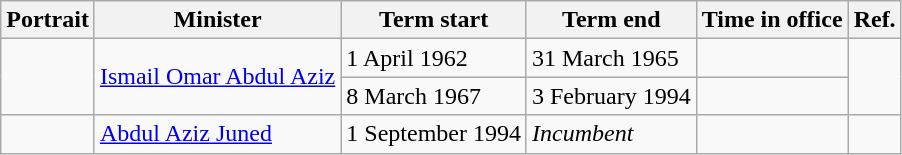<table class="wikitable">
<tr>
<th>Portrait</th>
<th>Minister</th>
<th>Term start</th>
<th>Term end</th>
<th>Time in office</th>
<th>Ref.</th>
</tr>
<tr>
<td rowspan="2"></td>
<td rowspan="2"><a href='#'>Ismail Omar Abdul Aziz</a></td>
<td>1 April 1962</td>
<td>31 March 1965</td>
<td></td>
<td rowspan="2"></td>
</tr>
<tr>
<td>8 March 1967</td>
<td>3 February 1994</td>
<td></td>
</tr>
<tr>
<td></td>
<td><a href='#'>Abdul Aziz Juned</a></td>
<td>1 September 1994</td>
<td><em>Incumbent</em></td>
<td></td>
<td></td>
</tr>
</table>
